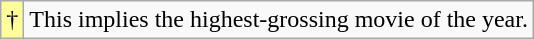<table class="wikitable">
<tr>
<td style="background-color:#FFFF99"align="center">†</td>
<td>This implies the highest-grossing movie of the year.</td>
</tr>
</table>
